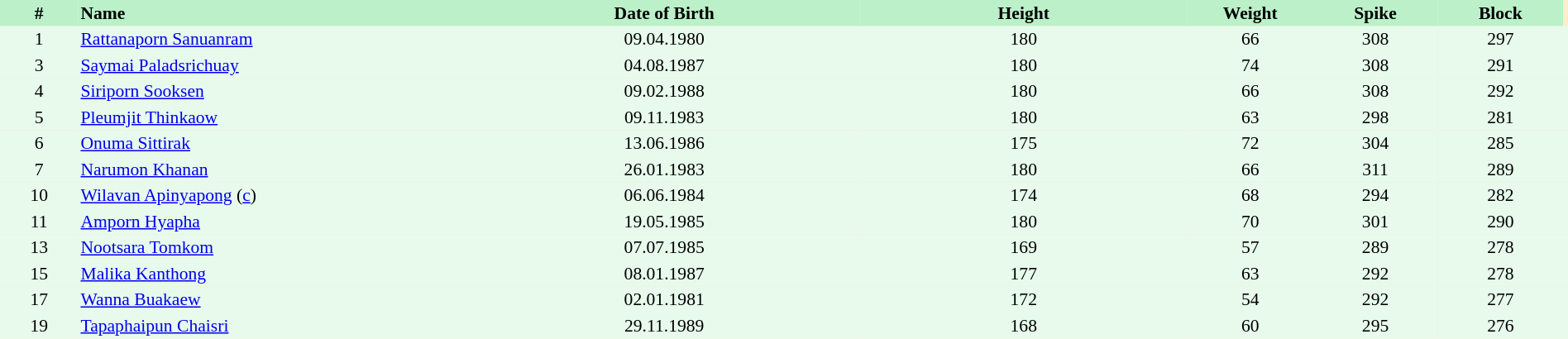<table border=0 cellpadding=2 cellspacing=0  |- bgcolor=#FFECCE style="text-align:center; font-size:90%;" width=100%>
<tr bgcolor=#BBF0C9>
<th width=5%>#</th>
<th width=25% align=left>Name</th>
<th width=25%>Date of Birth</th>
<th width=21%>Height</th>
<th width=8%>Weight</th>
<th width=8%>Spike</th>
<th width=8%>Block</th>
</tr>
<tr bgcolor=#E7FAEC>
<td>1</td>
<td align=left><a href='#'>Rattanaporn Sanuanram</a></td>
<td>09.04.1980</td>
<td>180</td>
<td>66</td>
<td>308</td>
<td>297</td>
<td></td>
</tr>
<tr bgcolor=#E7FAEC>
<td>3</td>
<td align=left><a href='#'>Saymai Paladsrichuay</a></td>
<td>04.08.1987</td>
<td>180</td>
<td>74</td>
<td>308</td>
<td>291</td>
<td></td>
</tr>
<tr bgcolor=#E7FAEC>
<td>4</td>
<td align=left><a href='#'>Siriporn Sooksen</a></td>
<td>09.02.1988</td>
<td>180</td>
<td>66</td>
<td>308</td>
<td>292</td>
<td></td>
</tr>
<tr bgcolor=#E7FAEC>
<td>5</td>
<td align=left><a href='#'>Pleumjit Thinkaow</a></td>
<td>09.11.1983</td>
<td>180</td>
<td>63</td>
<td>298</td>
<td>281</td>
<td></td>
</tr>
<tr bgcolor=#E7FAEC>
<td>6</td>
<td align=left><a href='#'>Onuma Sittirak</a></td>
<td>13.06.1986</td>
<td>175</td>
<td>72</td>
<td>304</td>
<td>285</td>
<td></td>
</tr>
<tr bgcolor=#E7FAEC>
<td>7</td>
<td align=left><a href='#'>Narumon Khanan</a></td>
<td>26.01.1983</td>
<td>180</td>
<td>66</td>
<td>311</td>
<td>289</td>
<td></td>
</tr>
<tr bgcolor=#E7FAEC>
<td>10</td>
<td align=left><a href='#'>Wilavan Apinyapong</a> (<a href='#'>c</a>)</td>
<td>06.06.1984</td>
<td>174</td>
<td>68</td>
<td>294</td>
<td>282</td>
<td></td>
</tr>
<tr bgcolor=#E7FAEC>
<td>11</td>
<td align=left><a href='#'>Amporn Hyapha</a></td>
<td>19.05.1985</td>
<td>180</td>
<td>70</td>
<td>301</td>
<td>290</td>
<td></td>
</tr>
<tr bgcolor=#E7FAEC>
<td>13</td>
<td align=left><a href='#'>Nootsara Tomkom</a></td>
<td>07.07.1985</td>
<td>169</td>
<td>57</td>
<td>289</td>
<td>278</td>
<td></td>
</tr>
<tr bgcolor=#E7FAEC>
<td>15</td>
<td align=left><a href='#'>Malika Kanthong</a></td>
<td>08.01.1987</td>
<td>177</td>
<td>63</td>
<td>292</td>
<td>278</td>
<td></td>
</tr>
<tr bgcolor=#E7FAEC>
<td>17</td>
<td align=left><a href='#'>Wanna Buakaew</a></td>
<td>02.01.1981</td>
<td>172</td>
<td>54</td>
<td>292</td>
<td>277</td>
<td></td>
</tr>
<tr bgcolor=#E7FAEC>
<td>19</td>
<td align=left><a href='#'>Tapaphaipun Chaisri</a></td>
<td>29.11.1989</td>
<td>168</td>
<td>60</td>
<td>295</td>
<td>276</td>
<td></td>
</tr>
</table>
